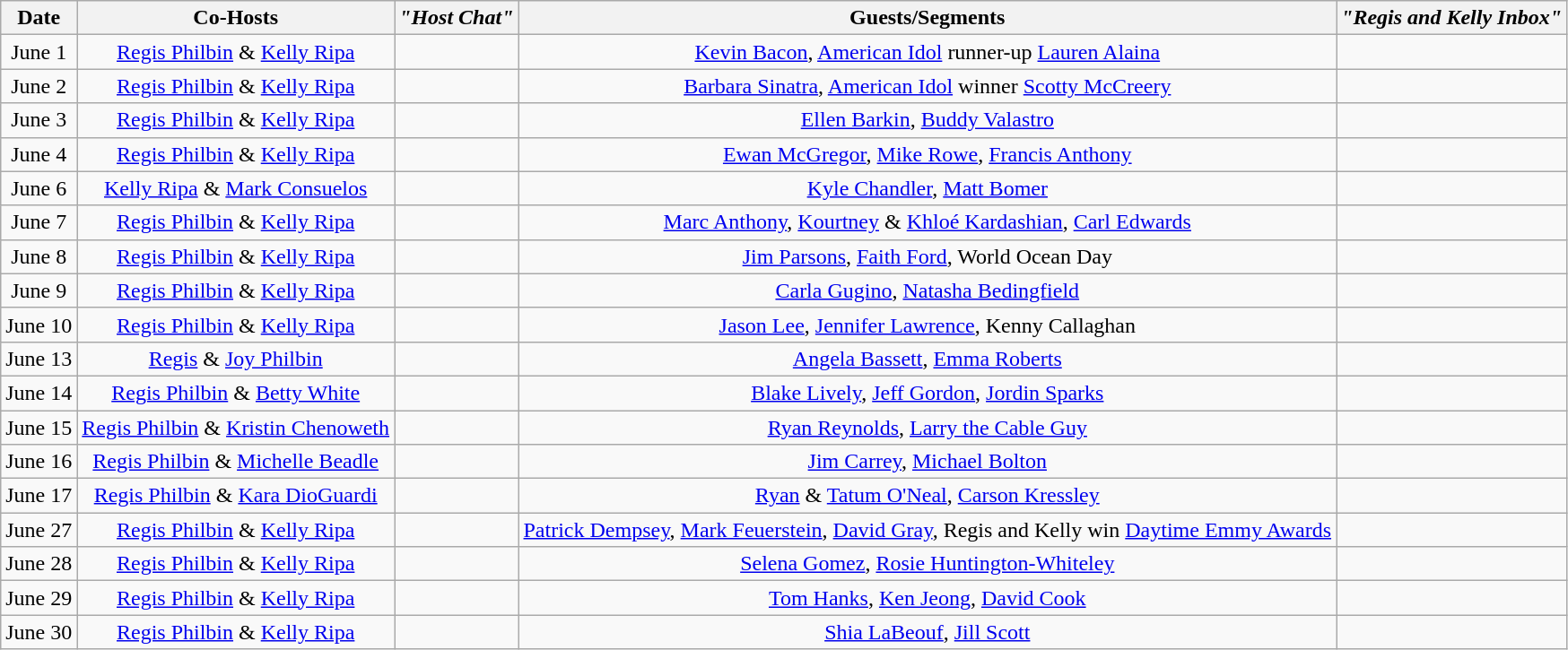<table class="wikitable sortable" style="text-align:center;">
<tr>
<th>Date</th>
<th>Co-Hosts</th>
<th><em>"Host Chat"</em></th>
<th>Guests/Segments</th>
<th><em>"Regis and Kelly Inbox"</em></th>
</tr>
<tr>
<td>June 1</td>
<td><a href='#'>Regis Philbin</a> & <a href='#'>Kelly Ripa</a></td>
<td></td>
<td><a href='#'>Kevin Bacon</a>, <a href='#'>American Idol</a> runner-up <a href='#'>Lauren Alaina</a></td>
<td></td>
</tr>
<tr>
<td>June 2</td>
<td><a href='#'>Regis Philbin</a> & <a href='#'>Kelly Ripa</a></td>
<td></td>
<td><a href='#'>Barbara Sinatra</a>, <a href='#'>American Idol</a> winner <a href='#'>Scotty McCreery</a></td>
<td></td>
</tr>
<tr>
<td>June 3</td>
<td><a href='#'>Regis Philbin</a> & <a href='#'>Kelly Ripa</a></td>
<td></td>
<td><a href='#'>Ellen Barkin</a>, <a href='#'>Buddy Valastro</a></td>
<td></td>
</tr>
<tr>
<td>June 4</td>
<td><a href='#'>Regis Philbin</a> & <a href='#'>Kelly Ripa</a></td>
<td></td>
<td><a href='#'>Ewan McGregor</a>, <a href='#'>Mike Rowe</a>, <a href='#'>Francis Anthony</a></td>
<td></td>
</tr>
<tr>
<td>June 6</td>
<td><a href='#'>Kelly Ripa</a> & <a href='#'>Mark Consuelos</a></td>
<td></td>
<td><a href='#'>Kyle Chandler</a>, <a href='#'>Matt Bomer</a></td>
<td></td>
</tr>
<tr>
<td>June 7</td>
<td><a href='#'>Regis Philbin</a> & <a href='#'>Kelly Ripa</a></td>
<td></td>
<td><a href='#'>Marc Anthony</a>, <a href='#'>Kourtney</a> & <a href='#'>Khloé Kardashian</a>, <a href='#'>Carl Edwards</a></td>
<td></td>
</tr>
<tr>
<td>June 8</td>
<td><a href='#'>Regis Philbin</a> & <a href='#'>Kelly Ripa</a></td>
<td></td>
<td><a href='#'>Jim Parsons</a>, <a href='#'>Faith Ford</a>, World Ocean Day</td>
<td></td>
</tr>
<tr>
<td>June 9</td>
<td><a href='#'>Regis Philbin</a> & <a href='#'>Kelly Ripa</a></td>
<td></td>
<td><a href='#'>Carla Gugino</a>, <a href='#'>Natasha Bedingfield</a></td>
<td></td>
</tr>
<tr>
<td>June 10</td>
<td><a href='#'>Regis Philbin</a> & <a href='#'>Kelly Ripa</a></td>
<td></td>
<td><a href='#'>Jason Lee</a>, <a href='#'>Jennifer Lawrence</a>, Kenny Callaghan</td>
<td></td>
</tr>
<tr>
<td>June 13</td>
<td><a href='#'>Regis</a> & <a href='#'>Joy Philbin</a></td>
<td></td>
<td><a href='#'>Angela Bassett</a>, <a href='#'>Emma Roberts</a></td>
<td></td>
</tr>
<tr>
<td>June 14</td>
<td><a href='#'>Regis Philbin</a> & <a href='#'>Betty White</a></td>
<td></td>
<td><a href='#'>Blake Lively</a>, <a href='#'>Jeff Gordon</a>, <a href='#'>Jordin Sparks</a></td>
<td></td>
</tr>
<tr>
<td>June 15</td>
<td><a href='#'>Regis Philbin</a> & <a href='#'>Kristin Chenoweth</a></td>
<td></td>
<td><a href='#'>Ryan Reynolds</a>, <a href='#'>Larry the Cable Guy</a></td>
<td></td>
</tr>
<tr>
<td>June 16</td>
<td><a href='#'>Regis Philbin</a> & <a href='#'>Michelle Beadle</a></td>
<td></td>
<td><a href='#'>Jim Carrey</a>, <a href='#'>Michael Bolton</a></td>
<td></td>
</tr>
<tr>
<td>June 17</td>
<td><a href='#'>Regis Philbin</a> & <a href='#'>Kara DioGuardi</a></td>
<td></td>
<td><a href='#'>Ryan</a> & <a href='#'>Tatum O'Neal</a>, <a href='#'>Carson Kressley</a></td>
<td></td>
</tr>
<tr>
<td>June 27</td>
<td><a href='#'>Regis Philbin</a> & <a href='#'>Kelly Ripa</a></td>
<td></td>
<td><a href='#'>Patrick Dempsey</a>, <a href='#'>Mark Feuerstein</a>, <a href='#'>David Gray</a>, Regis and Kelly win <a href='#'>Daytime Emmy Awards</a></td>
<td></td>
</tr>
<tr>
<td>June 28</td>
<td><a href='#'>Regis Philbin</a> & <a href='#'>Kelly Ripa</a></td>
<td></td>
<td><a href='#'>Selena Gomez</a>, <a href='#'>Rosie Huntington-Whiteley</a></td>
<td></td>
</tr>
<tr>
<td>June 29</td>
<td><a href='#'>Regis Philbin</a> & <a href='#'>Kelly Ripa</a></td>
<td></td>
<td><a href='#'>Tom Hanks</a>, <a href='#'>Ken Jeong</a>, <a href='#'>David Cook</a></td>
<td></td>
</tr>
<tr>
<td>June 30</td>
<td><a href='#'>Regis Philbin</a> & <a href='#'>Kelly Ripa</a></td>
<td></td>
<td><a href='#'>Shia LaBeouf</a>, <a href='#'>Jill Scott</a></td>
<td></td>
</tr>
</table>
